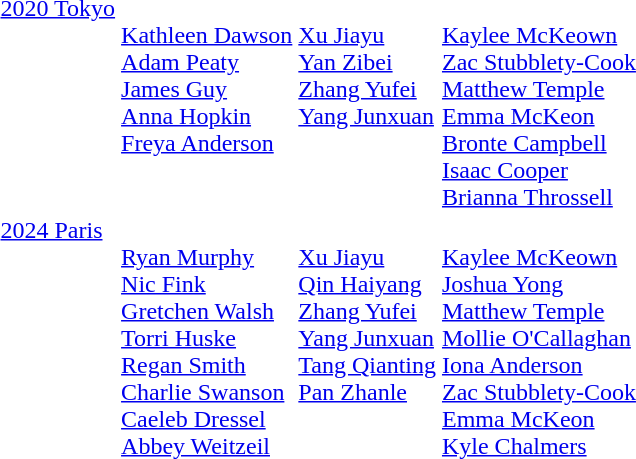<table>
<tr valign="top">
<td><a href='#'>2020 Tokyo</a><br></td>
<td> <br> <a href='#'>Kathleen Dawson</a> <br><a href='#'>Adam Peaty</a> <br><a href='#'>James Guy</a> <br><a href='#'>Anna Hopkin</a> <br><a href='#'>Freya Anderson</a></td>
<td> <br> <a href='#'>Xu Jiayu</a> <br><a href='#'>Yan Zibei</a> <br><a href='#'>Zhang Yufei</a> <br><a href='#'>Yang Junxuan</a></td>
<td> <br> <a href='#'>Kaylee McKeown</a> <br><a href='#'>Zac Stubblety-Cook</a> <br><a href='#'>Matthew Temple</a> <br><a href='#'>Emma McKeon</a> <br> <a href='#'>Bronte Campbell</a> <br><a href='#'>Isaac Cooper</a> <br><a href='#'>Brianna Throssell</a></td>
</tr>
<tr valign="top">
<td><a href='#'>2024 Paris</a><br></td>
<td><br><a href='#'>Ryan Murphy</a><br><a href='#'>Nic Fink</a><br><a href='#'>Gretchen Walsh</a><br><a href='#'>Torri Huske</a><br><a href='#'>Regan Smith</a><br><a href='#'>Charlie Swanson</a><br><a href='#'>Caeleb Dressel</a><br><a href='#'>Abbey Weitzeil</a></td>
<td><br><a href='#'>Xu Jiayu</a><br><a href='#'>Qin Haiyang</a><br><a href='#'>Zhang Yufei</a><br><a href='#'>Yang Junxuan</a><br><a href='#'>Tang Qianting</a><br><a href='#'>Pan Zhanle</a></td>
<td><br><a href='#'>Kaylee McKeown</a><br><a href='#'>Joshua Yong</a><br><a href='#'>Matthew Temple</a><br><a href='#'>Mollie O'Callaghan</a><br><a href='#'>Iona Anderson</a><br><a href='#'>Zac Stubblety-Cook</a><br><a href='#'>Emma McKeon</a><br><a href='#'>Kyle Chalmers</a></td>
</tr>
<tr>
</tr>
</table>
